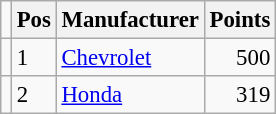<table class="wikitable" style="font-size: 95%;">
<tr>
<td></td>
<th>Pos</th>
<th>Manufacturer</th>
<th>Points</th>
</tr>
<tr>
<td align="left"></td>
<td>1</td>
<td> <a href='#'>Chevrolet</a></td>
<td align="right">500</td>
</tr>
<tr>
<td align="left"></td>
<td>2</td>
<td> <a href='#'>Honda</a></td>
<td align="right">319</td>
</tr>
</table>
